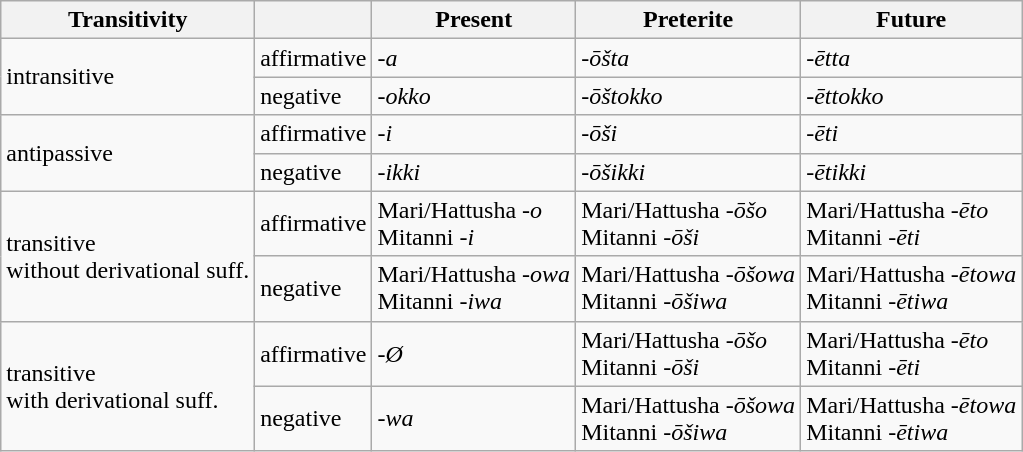<table class="wikitable">
<tr>
<th>Transitivity</th>
<th> </th>
<th>Present</th>
<th>Preterite</th>
<th>Future</th>
</tr>
<tr>
<td rowspan="2">intransitive</td>
<td>affirmative</td>
<td><em>-a</em></td>
<td><em>-ōšta</em></td>
<td><em>-ētta</em></td>
</tr>
<tr>
<td>negative</td>
<td><em>-okko</em></td>
<td><em>-ōštokko</em></td>
<td><em>-ēttokko</em></td>
</tr>
<tr>
<td rowspan="2">antipassive</td>
<td>affirmative</td>
<td><em>-i</em></td>
<td><em>-ōši</em></td>
<td><em>-ēti</em></td>
</tr>
<tr>
<td>negative</td>
<td><em>-ikki</em></td>
<td><em>-ōšikki</em></td>
<td><em>-ētikki</em></td>
</tr>
<tr>
<td rowspan="2">transitive<br>without derivational suff.</td>
<td>affirmative</td>
<td>Mari/Hattusha <em>-o</em><br>Mitanni <em>-i</em></td>
<td>Mari/Hattusha <em>-ōšo</em><br>Mitanni <em>-ōši</em></td>
<td>Mari/Hattusha <em>-ēto</em><br>Mitanni <em>-ēti</em></td>
</tr>
<tr>
<td>negative</td>
<td>Mari/Hattusha <em>-owa</em><br>Mitanni <em>-iwa</em></td>
<td>Mari/Hattusha <em>-ōšowa</em><br>Mitanni <em>-ōšiwa</em></td>
<td>Mari/Hattusha <em>-ētowa</em><br>Mitanni <em>-ētiwa</em></td>
</tr>
<tr>
<td rowspan="2">transitive<br>with derivational suff.</td>
<td>affirmative</td>
<td><em>-Ø</em></td>
<td>Mari/Hattusha <em>-ōšo</em><br>Mitanni <em>-ōši</em></td>
<td>Mari/Hattusha <em>-ēto</em><br>Mitanni <em>-ēti</em></td>
</tr>
<tr>
<td>negative</td>
<td><em>-wa</em></td>
<td>Mari/Hattusha <em>-ōšowa</em><br>Mitanni <em>-ōšiwa</em></td>
<td>Mari/Hattusha <em>-ētowa</em><br>Mitanni <em>-ētiwa</em></td>
</tr>
</table>
